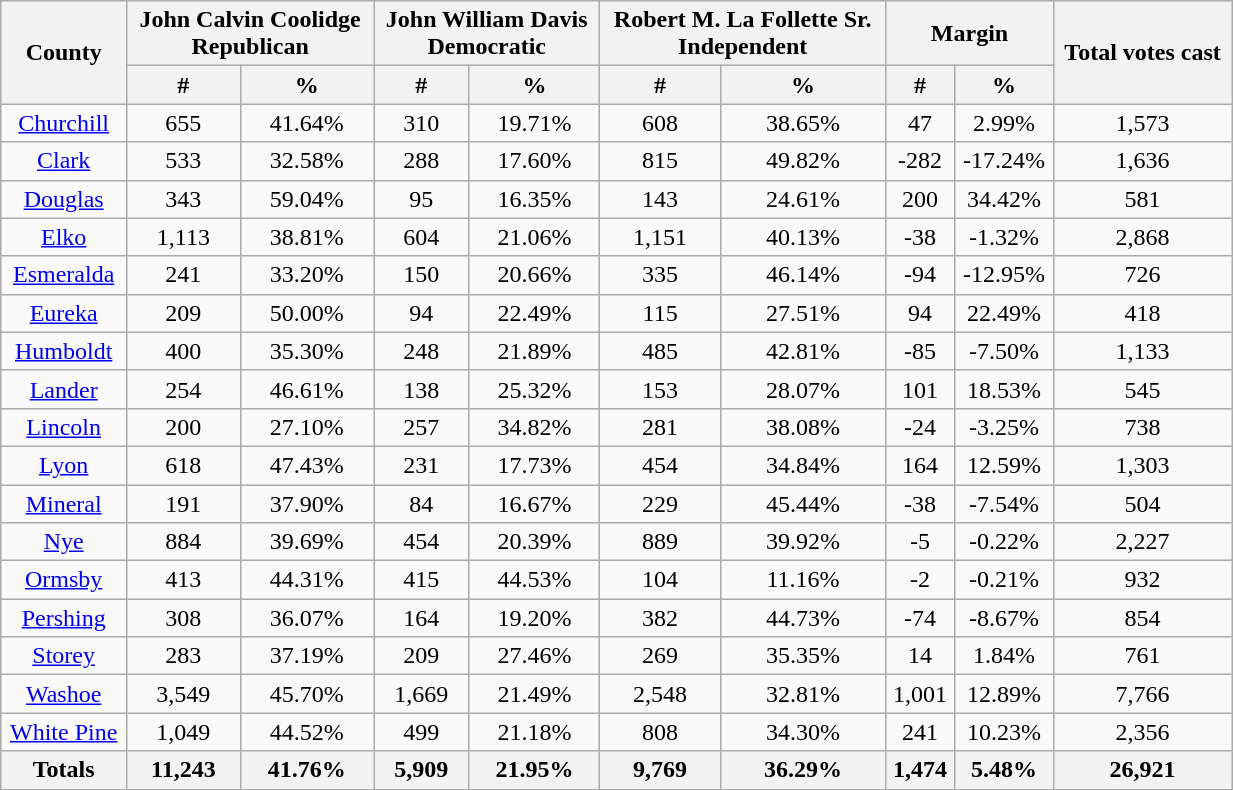<table class="wikitable sortable" style="text-align:center" width="65%">
<tr>
<th rowspan="2" style="text-align:center;">County</th>
<th colspan="2" style="text-align:center;">John Calvin Coolidge<br>Republican</th>
<th colspan="2" style="text-align:center;">John William Davis<br>Democratic</th>
<th colspan="2" style="text-align:center;">Robert M. La Follette Sr.<br>Independent</th>
<th colspan="2" style="text-align:center;">Margin</th>
<th rowspan="2" style="text-align:center;">Total votes cast</th>
</tr>
<tr>
<th style="text-align:center;" data-sort-type="number">#</th>
<th style="text-align:center;" data-sort-type="number">%</th>
<th style="text-align:center;" data-sort-type="number">#</th>
<th style="text-align:center;" data-sort-type="number">%</th>
<th style="text-align:center;" data-sort-type="number">#</th>
<th style="text-align:center;" data-sort-type="number">%</th>
<th style="text-align:center;" data-sort-type="number">#</th>
<th style="text-align:center;" data-sort-type="number">%</th>
</tr>
<tr style="text-align:center;">
<td><a href='#'>Churchill</a></td>
<td>655</td>
<td>41.64%</td>
<td>310</td>
<td>19.71%</td>
<td>608</td>
<td>38.65%</td>
<td>47</td>
<td>2.99%</td>
<td>1,573</td>
</tr>
<tr style="text-align:center;">
<td><a href='#'>Clark</a></td>
<td>533</td>
<td>32.58%</td>
<td>288</td>
<td>17.60%</td>
<td>815</td>
<td>49.82%</td>
<td>-282</td>
<td>-17.24%</td>
<td>1,636</td>
</tr>
<tr style="text-align:center;">
<td><a href='#'>Douglas</a></td>
<td>343</td>
<td>59.04%</td>
<td>95</td>
<td>16.35%</td>
<td>143</td>
<td>24.61%</td>
<td>200</td>
<td>34.42%</td>
<td>581</td>
</tr>
<tr style="text-align:center;">
<td><a href='#'>Elko</a></td>
<td>1,113</td>
<td>38.81%</td>
<td>604</td>
<td>21.06%</td>
<td>1,151</td>
<td>40.13%</td>
<td>-38</td>
<td>-1.32%</td>
<td>2,868</td>
</tr>
<tr style="text-align:center;">
<td><a href='#'>Esmeralda</a></td>
<td>241</td>
<td>33.20%</td>
<td>150</td>
<td>20.66%</td>
<td>335</td>
<td>46.14%</td>
<td>-94</td>
<td>-12.95%</td>
<td>726</td>
</tr>
<tr style="text-align:center;">
<td><a href='#'>Eureka</a></td>
<td>209</td>
<td>50.00%</td>
<td>94</td>
<td>22.49%</td>
<td>115</td>
<td>27.51%</td>
<td>94</td>
<td>22.49%</td>
<td>418</td>
</tr>
<tr style="text-align:center;">
<td><a href='#'>Humboldt</a></td>
<td>400</td>
<td>35.30%</td>
<td>248</td>
<td>21.89%</td>
<td>485</td>
<td>42.81%</td>
<td>-85</td>
<td>-7.50%</td>
<td>1,133</td>
</tr>
<tr style="text-align:center;">
<td><a href='#'>Lander</a></td>
<td>254</td>
<td>46.61%</td>
<td>138</td>
<td>25.32%</td>
<td>153</td>
<td>28.07%</td>
<td>101</td>
<td>18.53%</td>
<td>545</td>
</tr>
<tr style="text-align:center;">
<td><a href='#'>Lincoln</a></td>
<td>200</td>
<td>27.10%</td>
<td>257</td>
<td>34.82%</td>
<td>281</td>
<td>38.08%</td>
<td>-24</td>
<td>-3.25%</td>
<td>738</td>
</tr>
<tr style="text-align:center;">
<td><a href='#'>Lyon</a></td>
<td>618</td>
<td>47.43%</td>
<td>231</td>
<td>17.73%</td>
<td>454</td>
<td>34.84%</td>
<td>164</td>
<td>12.59%</td>
<td>1,303</td>
</tr>
<tr style="text-align:center;">
<td><a href='#'>Mineral</a></td>
<td>191</td>
<td>37.90%</td>
<td>84</td>
<td>16.67%</td>
<td>229</td>
<td>45.44%</td>
<td>-38</td>
<td>-7.54%</td>
<td>504</td>
</tr>
<tr style="text-align:center;">
<td><a href='#'>Nye</a></td>
<td>884</td>
<td>39.69%</td>
<td>454</td>
<td>20.39%</td>
<td>889</td>
<td>39.92%</td>
<td>-5</td>
<td>-0.22%</td>
<td>2,227</td>
</tr>
<tr style="text-align:center;">
<td><a href='#'>Ormsby</a></td>
<td>413</td>
<td>44.31%</td>
<td>415</td>
<td>44.53%</td>
<td>104</td>
<td>11.16%</td>
<td>-2</td>
<td>-0.21%</td>
<td>932</td>
</tr>
<tr style="text-align:center;">
<td><a href='#'>Pershing</a></td>
<td>308</td>
<td>36.07%</td>
<td>164</td>
<td>19.20%</td>
<td>382</td>
<td>44.73%</td>
<td>-74</td>
<td>-8.67%</td>
<td>854</td>
</tr>
<tr style="text-align:center;">
<td><a href='#'>Storey</a></td>
<td>283</td>
<td>37.19%</td>
<td>209</td>
<td>27.46%</td>
<td>269</td>
<td>35.35%</td>
<td>14</td>
<td>1.84%</td>
<td>761</td>
</tr>
<tr style="text-align:center;">
<td><a href='#'>Washoe</a></td>
<td>3,549</td>
<td>45.70%</td>
<td>1,669</td>
<td>21.49%</td>
<td>2,548</td>
<td>32.81%</td>
<td>1,001</td>
<td>12.89%</td>
<td>7,766</td>
</tr>
<tr style="text-align:center;">
<td><a href='#'>White Pine</a></td>
<td>1,049</td>
<td>44.52%</td>
<td>499</td>
<td>21.18%</td>
<td>808</td>
<td>34.30%</td>
<td>241</td>
<td>10.23%</td>
<td>2,356</td>
</tr>
<tr style="text-align:center;">
<th>Totals</th>
<th>11,243</th>
<th>41.76%</th>
<th>5,909</th>
<th>21.95%</th>
<th>9,769</th>
<th>36.29%</th>
<th>1,474</th>
<th>5.48%</th>
<th>26,921</th>
</tr>
</table>
